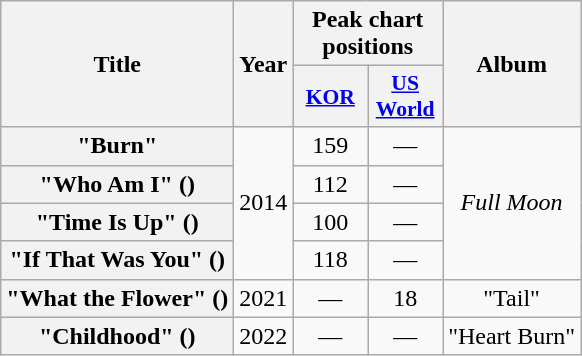<table class="wikitable plainrowheaders" style="text-align:center;">
<tr>
<th rowspan="2">Title</th>
<th rowspan="2">Year</th>
<th colspan="2">Peak chart positions</th>
<th rowspan="2">Album</th>
</tr>
<tr>
<th scope="col" style="width:3em;font-size:90%;"><a href='#'>KOR</a><br></th>
<th scope="col" style="width:3em;font-size:90%;"><a href='#'>US World</a><br></th>
</tr>
<tr>
<th scope="row">"Burn"</th>
<td rowspan="4">2014</td>
<td>159</td>
<td>—</td>
<td rowspan="4"><em>Full Moon</em></td>
</tr>
<tr>
<th scope="row">"Who Am I" ()<br></th>
<td>112</td>
<td>—</td>
</tr>
<tr>
<th scope="row">"Time Is Up" ()<br></th>
<td>100</td>
<td>—</td>
</tr>
<tr>
<th scope="row">"If That Was You" ()</th>
<td>118</td>
<td>—</td>
</tr>
<tr>
<th scope="row">"What the Flower" ()</th>
<td>2021</td>
<td>—</td>
<td>18</td>
<td>"Tail"</td>
</tr>
<tr>
<th scope="row">"Childhood" ()</th>
<td>2022</td>
<td>—</td>
<td>—</td>
<td>"Heart Burn"</td>
</tr>
</table>
